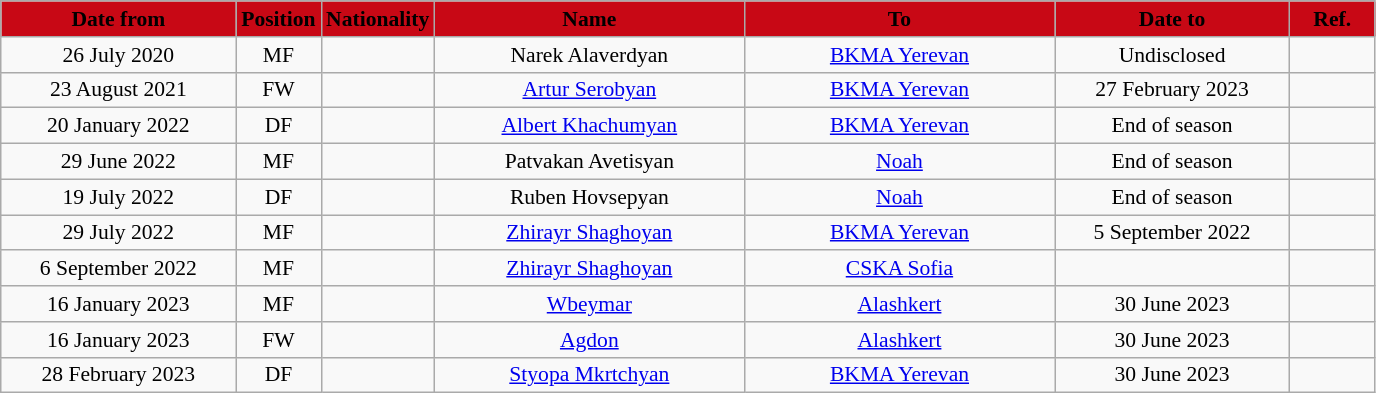<table class="wikitable"  style="text-align:center; font-size:90%; ">
<tr>
<th style="background:#C80815; color:black; width:150px;">Date from</th>
<th style="background:#C80815; color:black; width:50px;">Position</th>
<th style="background:#C80815; color:black; width:50px;">Nationality</th>
<th style="background:#C80815; color:black; width:200px;">Name</th>
<th style="background:#C80815; color:black; width:200px;">To</th>
<th style="background:#C80815; color:black; width:150px;">Date to</th>
<th style="background:#C80815; color:black; width:50px;">Ref.</th>
</tr>
<tr>
<td>26 July 2020</td>
<td>MF</td>
<td></td>
<td>Narek Alaverdyan</td>
<td><a href='#'>BKMA Yerevan</a></td>
<td>Undisclosed</td>
<td></td>
</tr>
<tr>
<td>23 August 2021</td>
<td>FW</td>
<td></td>
<td><a href='#'>Artur Serobyan</a></td>
<td><a href='#'>BKMA Yerevan</a></td>
<td>27 February 2023</td>
<td></td>
</tr>
<tr>
<td>20 January 2022</td>
<td>DF</td>
<td></td>
<td><a href='#'>Albert Khachumyan</a></td>
<td><a href='#'>BKMA Yerevan</a></td>
<td>End of season</td>
<td></td>
</tr>
<tr>
<td>29 June 2022</td>
<td>MF</td>
<td></td>
<td>Patvakan Avetisyan</td>
<td><a href='#'>Noah</a></td>
<td>End of season</td>
<td></td>
</tr>
<tr>
<td>19 July 2022</td>
<td>DF</td>
<td></td>
<td>Ruben Hovsepyan</td>
<td><a href='#'>Noah</a></td>
<td>End of season</td>
<td></td>
</tr>
<tr>
<td>29 July 2022</td>
<td>MF</td>
<td></td>
<td><a href='#'>Zhirayr Shaghoyan</a></td>
<td><a href='#'>BKMA Yerevan</a></td>
<td>5 September 2022</td>
<td></td>
</tr>
<tr>
<td>6 September 2022</td>
<td>MF</td>
<td></td>
<td><a href='#'>Zhirayr Shaghoyan</a></td>
<td><a href='#'>CSKA Sofia</a></td>
<td></td>
<td></td>
</tr>
<tr>
<td>16 January 2023</td>
<td>MF</td>
<td></td>
<td><a href='#'>Wbeymar</a></td>
<td><a href='#'>Alashkert</a></td>
<td>30 June 2023</td>
<td></td>
</tr>
<tr>
<td>16 January 2023</td>
<td>FW</td>
<td></td>
<td><a href='#'>Agdon</a></td>
<td><a href='#'>Alashkert</a></td>
<td>30 June 2023</td>
<td></td>
</tr>
<tr>
<td>28 February 2023</td>
<td>DF</td>
<td></td>
<td><a href='#'>Styopa Mkrtchyan</a></td>
<td><a href='#'>BKMA Yerevan</a></td>
<td>30 June 2023</td>
<td></td>
</tr>
</table>
